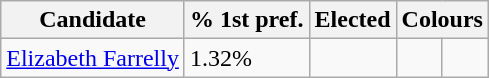<table class="wikitable">
<tr>
<th>Candidate</th>
<th>% 1st pref.</th>
<th>Elected</th>
<th colspan="2">Colours</th>
</tr>
<tr>
<td><a href='#'>Elizabeth Farrelly</a></td>
<td>1.32%</td>
<td></td>
<td>  </td>
<td></td>
</tr>
</table>
